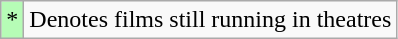<table class="wikitable">
<tr>
<td style="text-align:center; background:#b6fcb6;">*</td>
<td>Denotes films still running in theatres</td>
</tr>
</table>
